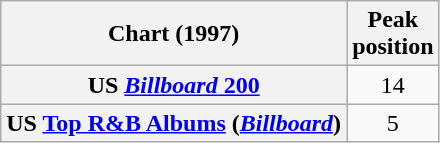<table class="wikitable sortable plainrowheaders" style="text-align:center">
<tr>
<th scope="col">Chart (1997)</th>
<th scope="col">Peak<br> position</th>
</tr>
<tr>
<th scope="row">US <a href='#'><em>Billboard</em> 200</a></th>
<td>14</td>
</tr>
<tr>
<th scope="row">US <a href='#'>Top R&B Albums</a> (<em><a href='#'>Billboard</a></em>)</th>
<td>5</td>
</tr>
</table>
